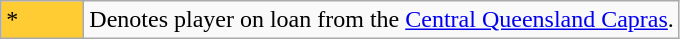<table class="wikitable">
<tr>
<td style="background:#FC3; width:3em;">*</td>
<td>Denotes player on loan from the <a href='#'>Central Queensland Capras</a>.</td>
</tr>
</table>
